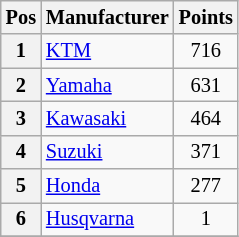<table class="wikitable" style="font-size: 85%; text-align: center;">
<tr valign="top">
<th valign="middle">Pos</th>
<th valign="middle">Manufacturer</th>
<th valign="middle">Points</th>
</tr>
<tr>
<th>1</th>
<td align=left> <a href='#'>KTM</a></td>
<td>716</td>
</tr>
<tr>
<th>2</th>
<td align=left> <a href='#'>Yamaha</a></td>
<td>631</td>
</tr>
<tr>
<th>3</th>
<td align=left> <a href='#'>Kawasaki</a></td>
<td>464</td>
</tr>
<tr>
<th>4</th>
<td align=left> <a href='#'>Suzuki</a></td>
<td>371</td>
</tr>
<tr>
<th>5</th>
<td align=left> <a href='#'>Honda</a></td>
<td>277</td>
</tr>
<tr>
<th>6</th>
<td align=left> <a href='#'>Husqvarna</a></td>
<td>1</td>
</tr>
<tr>
</tr>
</table>
